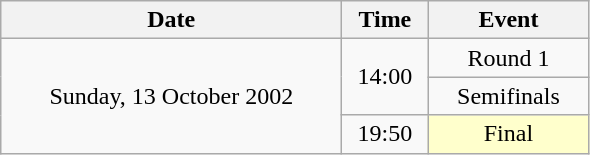<table class = "wikitable" style="text-align:center;">
<tr>
<th width=220>Date</th>
<th width=50>Time</th>
<th width=100>Event</th>
</tr>
<tr>
<td rowspan=3>Sunday, 13 October 2002</td>
<td rowspan=2>14:00</td>
<td>Round 1</td>
</tr>
<tr>
<td>Semifinals</td>
</tr>
<tr>
<td>19:50</td>
<td bgcolor=ffffcc>Final</td>
</tr>
</table>
